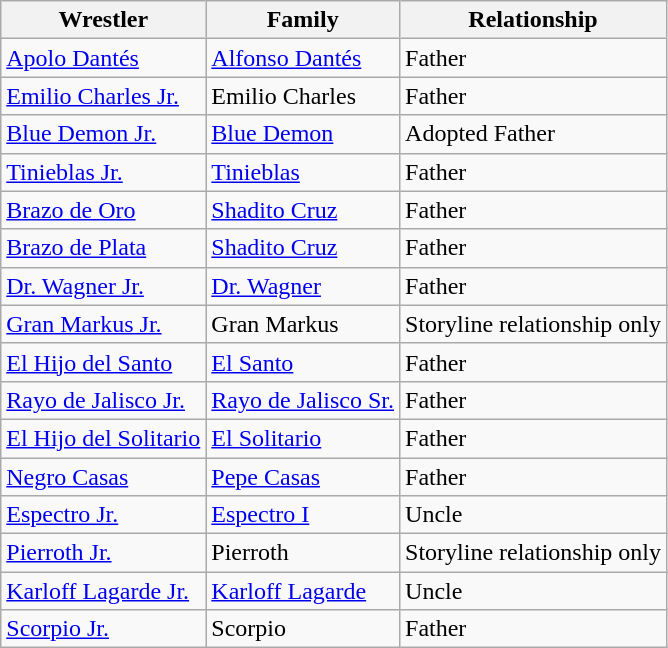<table class="wikitable">
<tr>
<th style="border-style: none none solid solid;">Wrestler</th>
<th style="border-style: none none solid solid;">Family</th>
<th style="border-style: none none solid solid;">Relationship</th>
</tr>
<tr>
<td><a href='#'>Apolo Dantés</a></td>
<td><a href='#'>Alfonso Dantés</a></td>
<td>Father</td>
</tr>
<tr>
<td><a href='#'>Emilio Charles Jr.</a></td>
<td>Emilio Charles</td>
<td>Father</td>
</tr>
<tr>
<td><a href='#'>Blue Demon Jr.</a></td>
<td><a href='#'>Blue Demon</a></td>
<td>Adopted Father</td>
</tr>
<tr>
<td><a href='#'>Tinieblas Jr.</a></td>
<td><a href='#'>Tinieblas</a></td>
<td>Father</td>
</tr>
<tr>
<td><a href='#'>Brazo de Oro</a></td>
<td><a href='#'>Shadito Cruz</a></td>
<td>Father</td>
</tr>
<tr>
<td><a href='#'>Brazo de Plata</a></td>
<td><a href='#'>Shadito Cruz</a></td>
<td>Father</td>
</tr>
<tr>
<td><a href='#'>Dr. Wagner Jr.</a></td>
<td><a href='#'>Dr. Wagner</a></td>
<td>Father</td>
</tr>
<tr>
<td><a href='#'>Gran Markus Jr.</a></td>
<td>Gran Markus</td>
<td>Storyline relationship only</td>
</tr>
<tr>
<td><a href='#'>El Hijo del Santo</a></td>
<td><a href='#'>El Santo</a></td>
<td>Father</td>
</tr>
<tr>
<td><a href='#'>Rayo de Jalisco Jr.</a></td>
<td><a href='#'>Rayo de Jalisco Sr.</a></td>
<td>Father</td>
</tr>
<tr>
<td><a href='#'>El Hijo del Solitario</a></td>
<td><a href='#'>El Solitario</a></td>
<td>Father</td>
</tr>
<tr>
<td><a href='#'>Negro Casas</a></td>
<td><a href='#'>Pepe Casas</a></td>
<td>Father</td>
</tr>
<tr>
<td><a href='#'>Espectro Jr.</a></td>
<td><a href='#'>Espectro I</a></td>
<td>Uncle</td>
</tr>
<tr>
<td><a href='#'>Pierroth Jr.</a></td>
<td>Pierroth</td>
<td>Storyline relationship only</td>
</tr>
<tr>
<td><a href='#'>Karloff Lagarde Jr.</a></td>
<td><a href='#'>Karloff Lagarde</a></td>
<td>Uncle</td>
</tr>
<tr>
<td><a href='#'>Scorpio Jr.</a></td>
<td>Scorpio</td>
<td>Father</td>
</tr>
</table>
